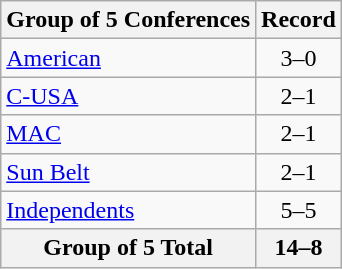<table class="wikitable">
<tr>
<th>Group of 5 Conferences</th>
<th>Record</th>
</tr>
<tr>
<td><a href='#'>American</a></td>
<td align=center>3–0</td>
</tr>
<tr>
<td><a href='#'>C-USA</a></td>
<td align=center>2–1</td>
</tr>
<tr>
<td><a href='#'>MAC</a></td>
<td align=center>2–1</td>
</tr>
<tr>
<td><a href='#'>Sun Belt</a></td>
<td align=center>2–1</td>
</tr>
<tr>
<td><a href='#'>Independents</a></td>
<td align=center>5–5</td>
</tr>
<tr>
<th>Group of 5 Total</th>
<th>14–8</th>
</tr>
</table>
